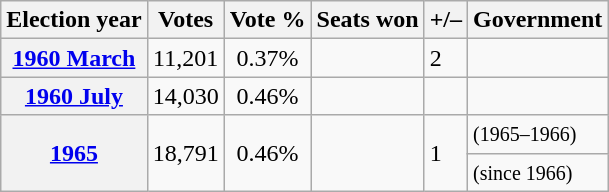<table class="sortable wikitable">
<tr>
<th>Election year</th>
<th>Votes</th>
<th>Vote %</th>
<th>Seats won</th>
<th>+/–</th>
<th>Government</th>
</tr>
<tr>
<th><a href='#'>1960 March</a></th>
<td align=center>11,201</td>
<td align=center>0.37%</td>
<td></td>
<td> 2</td>
<td></td>
</tr>
<tr>
<th><a href='#'>1960 July</a></th>
<td align=center>14,030</td>
<td align=center>0.46%</td>
<td></td>
<td></td>
<td></td>
</tr>
<tr>
<th rowspan=2><a href='#'>1965</a></th>
<td rowspan=2 align=center>18,791</td>
<td rowspan=2 align=center>0.46%</td>
<td rowspan=2></td>
<td rowspan=2> 1</td>
<td> <small>(1965–1966)</small></td>
</tr>
<tr>
<td> <small>(since 1966)</small></td>
</tr>
</table>
